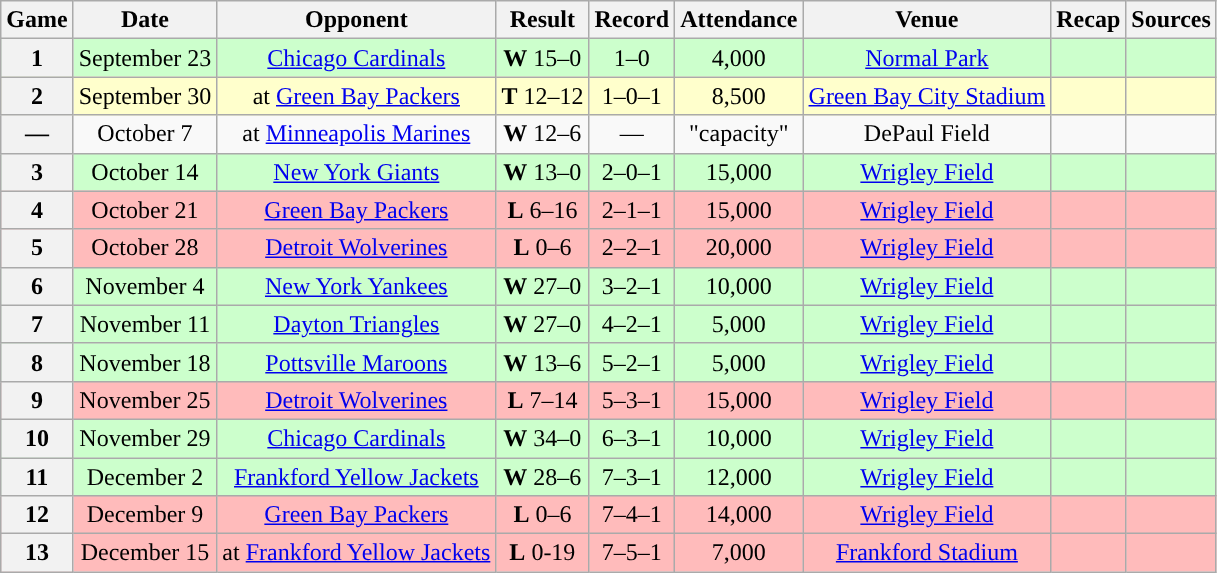<table class="wikitable" style="text-align:center">
<tr>
<th>Game</th>
<th>Date</th>
<th>Opponent</th>
<th>Result</th>
<th>Record</th>
<th>Attendance</th>
<th>Venue</th>
<th>Recap</th>
<th>Sources</th>
</tr>
<tr style="background: #cfc;">
<th>1</th>
<td>September 23</td>
<td><a href='#'>Chicago Cardinals</a></td>
<td><strong>W</strong> 15–0</td>
<td>1–0</td>
<td>4,000</td>
<td><a href='#'>Normal Park</a></td>
<td></td>
<td></td>
</tr>
<tr style="background: #ffc;">
<th>2</th>
<td>September 30</td>
<td>at <a href='#'>Green Bay Packers</a></td>
<td><strong>T</strong> 12–12</td>
<td>1–0–1</td>
<td>8,500</td>
<td><a href='#'>Green Bay City Stadium</a></td>
<td></td>
<td></td>
</tr>
<tr>
<th>—</th>
<td>October 7</td>
<td>at <a href='#'>Minneapolis Marines</a></td>
<td><strong>W</strong> 12–6</td>
<td>—</td>
<td>"capacity"</td>
<td>DePaul Field</td>
<td></td>
<td></td>
</tr>
<tr style="background: #cfc;">
<th>3</th>
<td>October 14</td>
<td><a href='#'>New York Giants</a></td>
<td><strong>W</strong> 13–0</td>
<td>2–0–1</td>
<td>15,000</td>
<td><a href='#'>Wrigley Field</a></td>
<td></td>
<td></td>
</tr>
<tr style="background: #fbb;">
<th>4</th>
<td>October 21</td>
<td><a href='#'>Green Bay Packers</a></td>
<td><strong>L</strong> 6–16</td>
<td>2–1–1</td>
<td>15,000</td>
<td><a href='#'>Wrigley Field</a></td>
<td></td>
<td></td>
</tr>
<tr style="background: #fbb;">
<th>5</th>
<td>October 28</td>
<td><a href='#'>Detroit Wolverines</a></td>
<td><strong>L</strong> 0–6</td>
<td>2–2–1</td>
<td>20,000</td>
<td><a href='#'>Wrigley Field</a></td>
<td></td>
<td></td>
</tr>
<tr style="background: #cfc;">
<th>6</th>
<td>November 4</td>
<td><a href='#'>New York Yankees</a></td>
<td><strong>W</strong> 27–0</td>
<td>3–2–1</td>
<td>10,000</td>
<td><a href='#'>Wrigley Field</a></td>
<td></td>
<td></td>
</tr>
<tr style="background: #cfc;">
<th>7</th>
<td>November 11</td>
<td><a href='#'>Dayton Triangles</a></td>
<td><strong>W</strong> 27–0</td>
<td>4–2–1</td>
<td>5,000</td>
<td><a href='#'>Wrigley Field</a></td>
<td></td>
<td></td>
</tr>
<tr style="background: #cfc;">
<th>8</th>
<td>November 18</td>
<td><a href='#'>Pottsville Maroons</a></td>
<td><strong>W</strong> 13–6</td>
<td>5–2–1</td>
<td>5,000</td>
<td><a href='#'>Wrigley Field</a></td>
<td></td>
<td></td>
</tr>
<tr style="background: #fbb;">
<th>9</th>
<td>November 25</td>
<td><a href='#'>Detroit Wolverines</a></td>
<td><strong>L</strong> 7–14</td>
<td>5–3–1</td>
<td>15,000</td>
<td><a href='#'>Wrigley Field</a></td>
<td></td>
<td></td>
</tr>
<tr style="background: #cfc;">
<th>10</th>
<td>November 29</td>
<td><a href='#'>Chicago Cardinals</a></td>
<td><strong>W</strong> 34–0</td>
<td>6–3–1</td>
<td>10,000</td>
<td><a href='#'>Wrigley Field</a></td>
<td></td>
<td></td>
</tr>
<tr style="background: #cfc;">
<th>11</th>
<td>December 2</td>
<td><a href='#'>Frankford Yellow Jackets</a></td>
<td><strong>W</strong> 28–6</td>
<td>7–3–1</td>
<td>12,000</td>
<td><a href='#'>Wrigley Field</a></td>
<td></td>
<td></td>
</tr>
<tr style="background: #fbb;">
<th>12</th>
<td>December 9</td>
<td><a href='#'>Green Bay Packers</a></td>
<td><strong>L</strong> 0–6</td>
<td>7–4–1</td>
<td>14,000</td>
<td><a href='#'>Wrigley Field</a></td>
<td></td>
<td></td>
</tr>
<tr style="background: #fbb;">
<th>13</th>
<td>December 15</td>
<td>at <a href='#'>Frankford Yellow Jackets</a></td>
<td><strong>L</strong> 0-19</td>
<td>7–5–1</td>
<td>7,000</td>
<td><a href='#'>Frankford Stadium</a></td>
<td></td>
<td></td>
</tr>
</table>
